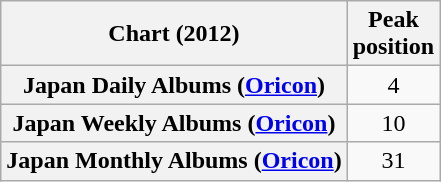<table class="wikitable plainrowheaders">
<tr>
<th>Chart (2012)</th>
<th>Peak<br>position</th>
</tr>
<tr>
<th scope="row">Japan Daily Albums (<a href='#'>Oricon</a>)</th>
<td align="center">4</td>
</tr>
<tr>
<th scope="row">Japan Weekly Albums (<a href='#'>Oricon</a>)</th>
<td align="center">10</td>
</tr>
<tr>
<th scope="row">Japan Monthly Albums (<a href='#'>Oricon</a>)</th>
<td align="center">31</td>
</tr>
</table>
